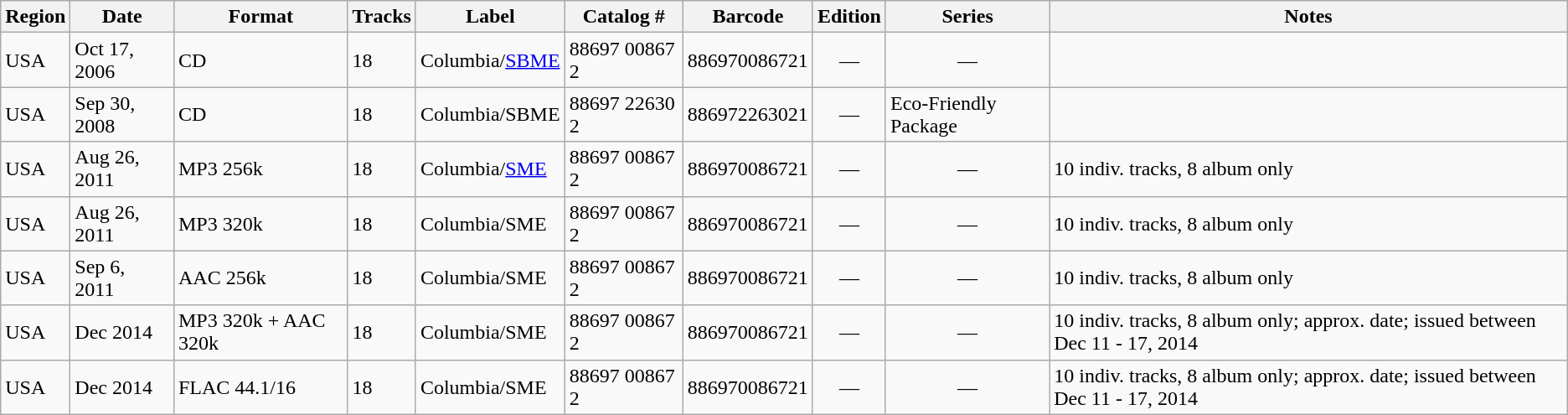<table class="wikitable">
<tr>
<th>Region</th>
<th>Date</th>
<th>Format</th>
<th>Tracks</th>
<th>Label</th>
<th>Catalog #</th>
<th>Barcode</th>
<th>Edition</th>
<th>Series</th>
<th>Notes</th>
</tr>
<tr>
<td>USA</td>
<td>Oct 17, 2006</td>
<td>CD</td>
<td>18</td>
<td>Columbia/<a href='#'>SBME</a></td>
<td>88697 00867 2</td>
<td>886970086721</td>
<td align="center">—</td>
<td align="center">—</td>
<td></td>
</tr>
<tr>
<td>USA</td>
<td>Sep 30, 2008</td>
<td>CD</td>
<td>18</td>
<td>Columbia/SBME</td>
<td>88697 22630 2</td>
<td>886972263021</td>
<td align="center">—</td>
<td>Eco-Friendly Package</td>
<td></td>
</tr>
<tr>
<td>USA</td>
<td>Aug 26, 2011</td>
<td>MP3 256k</td>
<td>18</td>
<td>Columbia/<a href='#'>SME</a></td>
<td>88697 00867 2</td>
<td>886970086721</td>
<td align="center">—</td>
<td align="center">—</td>
<td>10 indiv. tracks, 8 album only</td>
</tr>
<tr>
<td>USA</td>
<td>Aug 26, 2011</td>
<td>MP3 320k</td>
<td>18</td>
<td>Columbia/SME</td>
<td>88697 00867 2</td>
<td>886970086721</td>
<td align="center">—</td>
<td align="center">—</td>
<td>10 indiv. tracks, 8 album only</td>
</tr>
<tr>
<td>USA</td>
<td>Sep 6, 2011</td>
<td>AAC 256k</td>
<td>18</td>
<td>Columbia/SME</td>
<td>88697 00867 2</td>
<td>886970086721</td>
<td align="center">—</td>
<td align="center">—</td>
<td>10 indiv. tracks, 8 album only</td>
</tr>
<tr>
<td>USA</td>
<td>Dec 2014</td>
<td>MP3 320k + AAC 320k</td>
<td>18</td>
<td>Columbia/SME</td>
<td>88697 00867 2</td>
<td>886970086721</td>
<td align="center">—</td>
<td align="center">—</td>
<td>10 indiv. tracks, 8 album only; approx. date; issued between Dec 11 - 17, 2014</td>
</tr>
<tr>
<td>USA</td>
<td>Dec 2014</td>
<td>FLAC 44.1/16</td>
<td>18</td>
<td>Columbia/SME</td>
<td>88697 00867 2</td>
<td>886970086721</td>
<td align="center">—</td>
<td align="center">—</td>
<td>10 indiv. tracks, 8 album only; approx. date; issued between Dec 11 - 17, 2014</td>
</tr>
</table>
